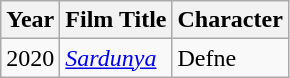<table class="wikitable">
<tr>
<th>Year</th>
<th>Film Title</th>
<th>Character</th>
</tr>
<tr>
<td>2020</td>
<td><em><a href='#'>Sardunya</a> </em></td>
<td>Defne</td>
</tr>
</table>
